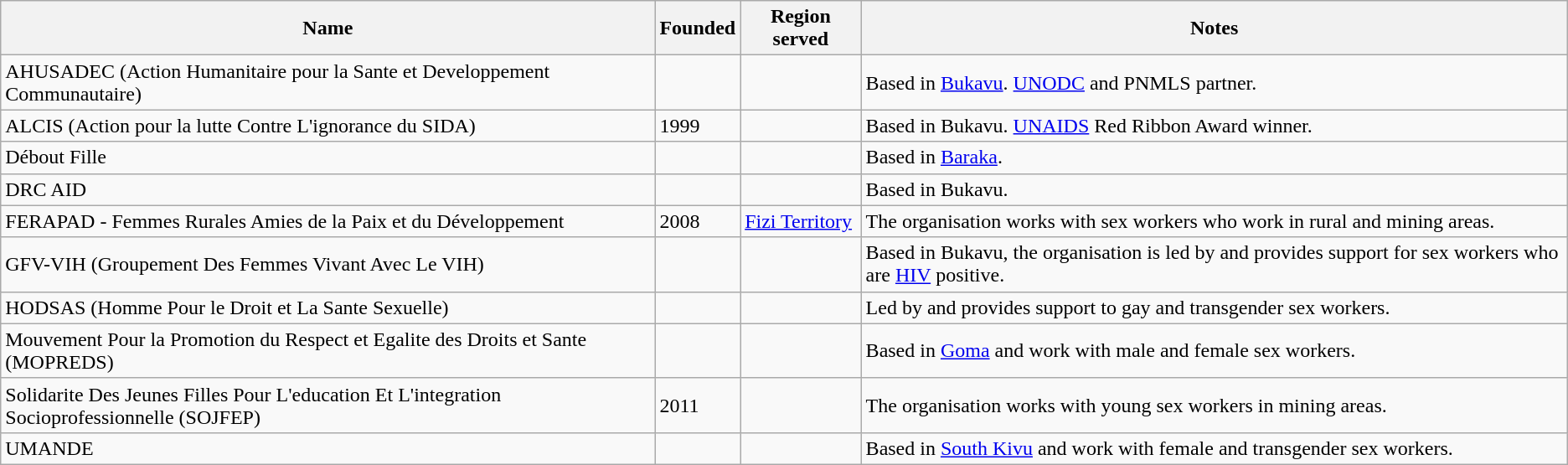<table class="wikitable sortable">
<tr>
<th>Name</th>
<th>Founded</th>
<th>Region served</th>
<th>Notes</th>
</tr>
<tr>
<td>AHUSADEC (Action Humanitaire pour la Sante et Developpement Communautaire)</td>
<td></td>
<td></td>
<td>Based in <a href='#'>Bukavu</a>. <a href='#'>UNODC</a> and PNMLS partner.</td>
</tr>
<tr>
<td>ALCIS (Action pour la lutte Contre L'ignorance du SIDA)</td>
<td>1999</td>
<td></td>
<td>Based in Bukavu. <a href='#'>UNAIDS</a> Red Ribbon Award winner.</td>
</tr>
<tr>
<td>Débout Fille</td>
<td></td>
<td></td>
<td>Based in <a href='#'>Baraka</a>.</td>
</tr>
<tr>
<td>DRC AID</td>
<td></td>
<td></td>
<td>Based in Bukavu.</td>
</tr>
<tr>
<td>FERAPAD - Femmes Rurales Amies de la Paix et du Développement</td>
<td>2008</td>
<td><a href='#'>Fizi Territory</a></td>
<td>The organisation works with sex workers who work in rural and mining areas.</td>
</tr>
<tr>
<td>GFV-VIH (Groupement Des Femmes Vivant Avec Le VIH)</td>
<td></td>
<td></td>
<td>Based in Bukavu, the organisation is led by and provides support for sex workers who are <a href='#'>HIV</a> positive.</td>
</tr>
<tr>
<td>HODSAS (Homme Pour le Droit et La Sante Sexuelle)</td>
<td></td>
<td></td>
<td>Led by and provides support to gay and transgender sex workers.</td>
</tr>
<tr>
<td>Mouvement Pour la Promotion du Respect et Egalite des Droits et Sante (MOPREDS)</td>
<td></td>
<td></td>
<td>Based in <a href='#'>Goma</a> and work with male and female sex workers.</td>
</tr>
<tr>
<td>Solidarite Des Jeunes Filles Pour L'education Et L'integration Socioprofessionnelle (SOJFEP)</td>
<td>2011</td>
<td></td>
<td>The organisation works with young sex workers in mining areas.</td>
</tr>
<tr>
<td>UMANDE</td>
<td></td>
<td></td>
<td>Based in <a href='#'>South Kivu</a> and work with female and transgender sex workers.</td>
</tr>
</table>
